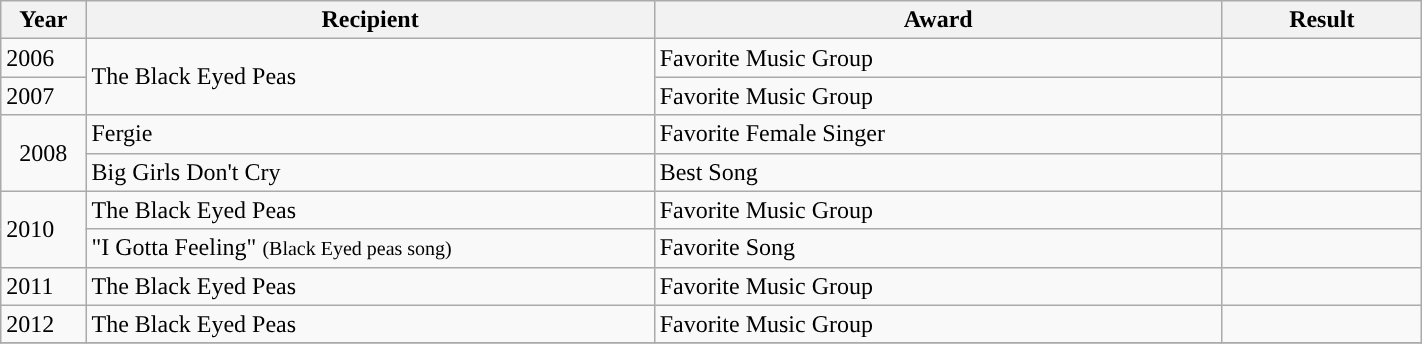<table style="width: 75%;" class="wikitable">
<tr>
<th style="width:6%;">Year</th>
<th style="width:40%;">Recipient</th>
<th style="width:40%;">Award</th>
<th style="width:14%;">Result</th>
</tr>
<tr>
<td>2006</td>
<td rowspan=2>The Black Eyed Peas</td>
<td>Favorite Music Group</td>
<td></td>
</tr>
<tr>
<td>2007</td>
<td>Favorite Music Group</td>
<td></td>
</tr>
<tr>
<td rowspan=2 style=text-align:center;>2008</td>
<td style=text-align:left>Fergie</td>
<td>Favorite Female Singer</td>
<td></td>
</tr>
<tr>
<td rowspan="1" style="text-align:left;">Big Girls Don't Cry</td>
<td>Best Song</td>
<td></td>
</tr>
<tr>
<td rowspan=2>2010</td>
<td>The Black Eyed Peas</td>
<td>Favorite Music Group</td>
<td></td>
</tr>
<tr>
<td>"I Gotta Feeling" <small>(Black Eyed peas song)</small></td>
<td>Favorite Song</td>
<td></td>
</tr>
<tr>
<td>2011</td>
<td>The Black Eyed Peas</td>
<td>Favorite Music Group</td>
<td></td>
</tr>
<tr>
<td>2012</td>
<td>The Black Eyed Peas</td>
<td>Favorite Music Group</td>
<td></td>
</tr>
<tr>
</tr>
</table>
